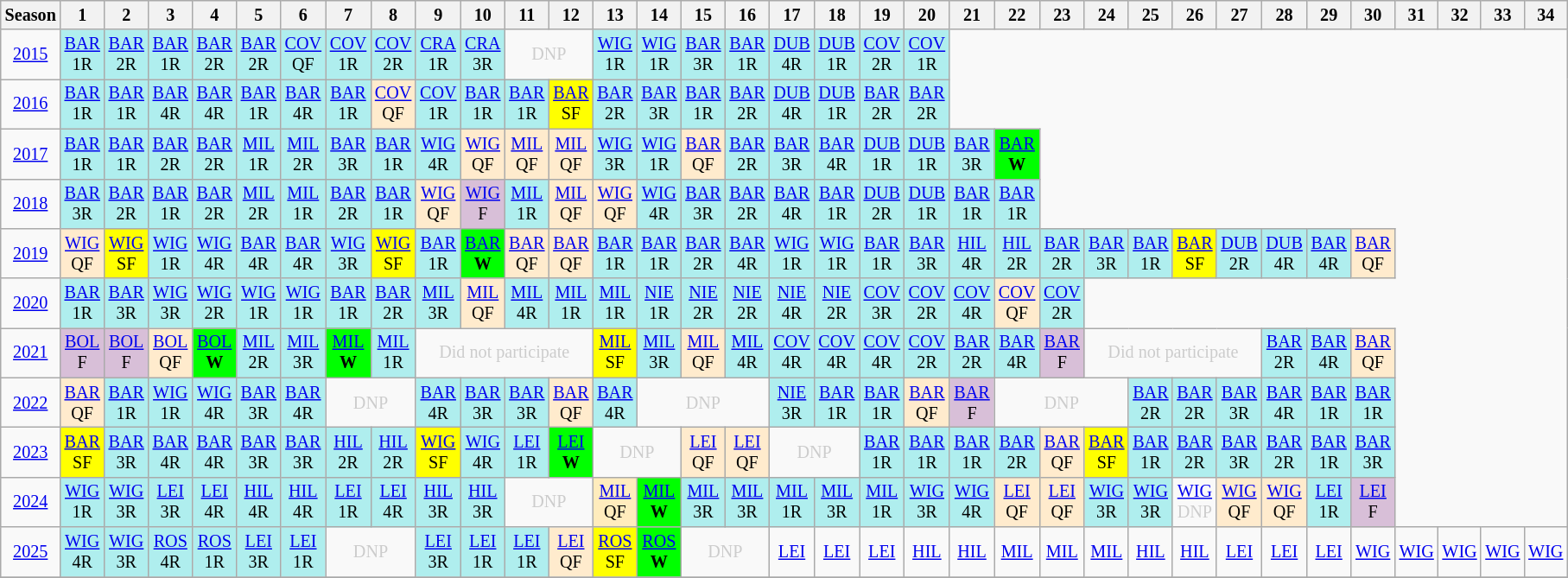<table class="wikitable" style="width:20%; margin:0; font-size:84%">
<tr>
<th>Season</th>
<th>1</th>
<th>2</th>
<th>3</th>
<th>4</th>
<th>5</th>
<th>6</th>
<th>7</th>
<th>8</th>
<th>9</th>
<th>10</th>
<th>11</th>
<th>12</th>
<th>13</th>
<th>14</th>
<th>15</th>
<th>16</th>
<th>17</th>
<th>18</th>
<th>19</th>
<th>20</th>
<th>21</th>
<th>22</th>
<th>23</th>
<th>24</th>
<th>25</th>
<th>26</th>
<th>27</th>
<th>28</th>
<th>29</th>
<th>30</th>
<th>31</th>
<th>32</th>
<th>33</th>
<th>34</th>
</tr>
<tr>
<td style="text-align:center;"background:#efefef;"><a href='#'>2015</a></td>
<td style="text-align:center; background:#afeeee;"><a href='#'>BAR</a><br>1R</td>
<td style="text-align:center; background:#afeeee;"><a href='#'>BAR</a><br>2R</td>
<td style="text-align:center; background:#afeeee;"><a href='#'>BAR</a><br>1R</td>
<td style="text-align:center; background:#afeeee;"><a href='#'>BAR</a><br>2R</td>
<td style="text-align:center; background:#afeeee;"><a href='#'>BAR</a><br>2R</td>
<td style="text-align:center; background:#afeeee;"><a href='#'>COV</a><br>QF</td>
<td style="text-align:center; background:#afeeee;"><a href='#'>COV</a><br>1R</td>
<td style="text-align:center; background:#afeeee;"><a href='#'>COV</a><br>2R</td>
<td style="text-align:center; background:#afeeee;"><a href='#'>CRA</a><br>1R</td>
<td style="text-align:center; background:#afeeee;"><a href='#'>CRA</a><br>3R</td>
<td colspan="2" style="text-align:center; color:#ccc;">DNP</td>
<td style="text-align:center; background:#afeeee;"><a href='#'>WIG</a><br>1R</td>
<td style="text-align:center; background:#afeeee;"><a href='#'>WIG</a><br>1R</td>
<td style="text-align:center; background:#afeeee;"><a href='#'>BAR</a><br>3R</td>
<td style="text-align:center; background:#afeeee;"><a href='#'>BAR</a><br>1R</td>
<td style="text-align:center; background:#afeeee;"><a href='#'>DUB</a><br>4R</td>
<td style="text-align:center; background:#afeeee;"><a href='#'>DUB</a><br>1R</td>
<td style="text-align:center; background:#afeeee;"><a href='#'>COV</a><br>2R</td>
<td style="text-align:center; background:#afeeee;"><a href='#'>COV</a><br>1R</td>
</tr>
<tr>
<td style="text-align:center;"background:#efefef;"><a href='#'>2016</a></td>
<td style="text-align:center; background:#afeeee;"><a href='#'>BAR</a><br>1R</td>
<td style="text-align:center; background:#afeeee;"><a href='#'>BAR</a><br>1R</td>
<td style="text-align:center; background:#afeeee;"><a href='#'>BAR</a><br>4R</td>
<td style="text-align:center; background:#afeeee;"><a href='#'>BAR</a><br>4R</td>
<td style="text-align:center; background:#afeeee;"><a href='#'>BAR</a><br>1R</td>
<td style="text-align:center; background:#afeeee;"><a href='#'>BAR</a><br>4R</td>
<td style="text-align:center; background:#afeeee;"><a href='#'>BAR</a><br>1R</td>
<td style="text-align:center; background:#ffebcd;"><a href='#'>COV</a><br>QF</td>
<td style="text-align:center; background:#afeeee;"><a href='#'>COV</a><br>1R</td>
<td style="text-align:center; background:#afeeee;"><a href='#'>BAR</a><br>1R</td>
<td style="text-align:center; background:#afeeee;"><a href='#'>BAR</a><br>1R</td>
<td style="text-align:center; background:yellow;"><a href='#'>BAR</a><br>SF</td>
<td style="text-align:center; background:#afeeee;"><a href='#'>BAR</a><br>2R</td>
<td style="text-align:center; background:#afeeee;"><a href='#'>BAR</a><br>3R</td>
<td style="text-align:center; background:#afeeee;"><a href='#'>BAR</a><br>1R</td>
<td style="text-align:center; background:#afeeee;"><a href='#'>BAR</a><br>2R</td>
<td style="text-align:center; background:#afeeee;"><a href='#'>DUB</a><br>4R</td>
<td style="text-align:center; background:#afeeee;"><a href='#'>DUB</a><br>1R</td>
<td style="text-align:center; background:#afeeee;"><a href='#'>BAR</a><br>2R</td>
<td style="text-align:center; background:#afeeee;"><a href='#'>BAR</a><br>2R</td>
</tr>
<tr>
<td style="text-align:center;"background:#efefef;"><a href='#'>2017</a></td>
<td style="text-align:center; background:#afeeee;"><a href='#'>BAR</a><br>1R</td>
<td style="text-align:center; background:#afeeee;"><a href='#'>BAR</a><br>1R</td>
<td style="text-align:center; background:#afeeee;"><a href='#'>BAR</a><br>2R</td>
<td style="text-align:center; background:#afeeee;"><a href='#'>BAR</a><br>2R</td>
<td style="text-align:center; background:#afeeee;"><a href='#'>MIL</a><br>1R</td>
<td style="text-align:center; background:#afeeee;"><a href='#'>MIL</a><br>2R</td>
<td style="text-align:center; background:#afeeee;"><a href='#'>BAR</a><br>3R</td>
<td style="text-align:center; background:#afeeee;"><a href='#'>BAR</a><br>1R</td>
<td style="text-align:center; background:#afeeee;"><a href='#'>WIG</a><br>4R</td>
<td style="text-align:center; background:#ffebcd;"><a href='#'>WIG</a><br>QF</td>
<td style="text-align:center; background:#ffebcd;"><a href='#'>MIL</a><br>QF</td>
<td style="text-align:center; background:#ffebcd;"><a href='#'>MIL</a><br>QF</td>
<td style="text-align:center; background:#afeeee;"><a href='#'>WIG</a><br>3R</td>
<td style="text-align:center; background:#afeeee;"><a href='#'>WIG</a><br>1R</td>
<td style="text-align:center; background:#ffebcd;"><a href='#'>BAR</a><br>QF</td>
<td style="text-align:center; background:#afeeee;"><a href='#'>BAR</a><br>2R</td>
<td style="text-align:center; background:#afeeee;"><a href='#'>BAR</a><br>3R</td>
<td style="text-align:center; background:#afeeee;"><a href='#'>BAR</a><br>4R</td>
<td style="text-align:center; background:#afeeee;"><a href='#'>DUB</a><br>1R</td>
<td style="text-align:center; background:#afeeee;"><a href='#'>DUB</a><br>1R</td>
<td style="text-align:center; background:#afeeee;"><a href='#'>BAR</a><br>3R</td>
<td style="text-align:center; background:lime;"><a href='#'>BAR</a><br><strong>W</strong></td>
</tr>
<tr>
<td style="text-align:center;"background:#efefef;"><a href='#'>2018</a></td>
<td style="text-align:center; background:#afeeee;"><a href='#'>BAR</a><br>3R</td>
<td style="text-align:center; background:#afeeee;"><a href='#'>BAR</a><br>2R</td>
<td style="text-align:center; background:#afeeee;"><a href='#'>BAR</a><br>1R</td>
<td style="text-align:center; background:#afeeee;"><a href='#'>BAR</a><br>2R</td>
<td style="text-align:center; background:#afeeee;"><a href='#'>MIL</a><br>2R</td>
<td style="text-align:center; background:#afeeee;"><a href='#'>MIL</a><br>1R</td>
<td style="text-align:center; background:#afeeee;"><a href='#'>BAR</a><br>2R</td>
<td style="text-align:center; background:#afeeee;"><a href='#'>BAR</a><br>1R</td>
<td style="text-align:center; background:#ffebcd;"><a href='#'>WIG</a><br>QF</td>
<td style="text-align:center; background:thistle;"><a href='#'>WIG</a><br>F</td>
<td style="text-align:center; background:#afeeee;"><a href='#'>MIL</a><br>1R</td>
<td style="text-align:center; background:#ffebcd;"><a href='#'>MIL</a><br>QF</td>
<td style="text-align:center; background:#ffebcd;"><a href='#'>WIG</a><br>QF</td>
<td style="text-align:center; background:#afeeee;"><a href='#'>WIG</a><br>4R</td>
<td style="text-align:center; background:#afeeee;"><a href='#'>BAR</a><br>3R</td>
<td style="text-align:center; background:#afeeee;"><a href='#'>BAR</a><br>2R</td>
<td style="text-align:center; background:#afeeee;"><a href='#'>BAR</a><br>4R</td>
<td style="text-align:center; background:#afeeee;"><a href='#'>BAR</a><br>1R</td>
<td style="text-align:center; background:#afeeee;"><a href='#'>DUB</a><br>2R</td>
<td style="text-align:center; background:#afeeee;"><a href='#'>DUB</a><br>1R</td>
<td style="text-align:center; background:#afeeee;"><a href='#'>BAR</a><br>1R</td>
<td style="text-align:center; background:#afeeee;"><a href='#'>BAR</a><br>1R</td>
</tr>
<tr>
<td style="text-align:center;"background:#efefef;"><a href='#'>2019</a></td>
<td style="text-align:center; background:#ffebcd;"><a href='#'>WIG</a><br>QF</td>
<td style="text-align:center; background:yellow;"><a href='#'>WIG</a><br>SF</td>
<td style="text-align:center; background:#afeeee;"><a href='#'>WIG</a><br>1R</td>
<td style="text-align:center; background:#afeeee;"><a href='#'>WIG</a><br>4R</td>
<td style="text-align:center; background:#afeeee;"><a href='#'>BAR</a><br>4R</td>
<td style="text-align:center; background:#afeeee;"><a href='#'>BAR</a><br>4R</td>
<td style="text-align:center; background:#afeeee;"><a href='#'>WIG</a><br>3R</td>
<td style="text-align:center; background:yellow;"><a href='#'>WIG</a><br>SF</td>
<td style="text-align:center; background:#afeeee;"><a href='#'>BAR</a><br>1R</td>
<td style="text-align:center; background:lime;"><a href='#'>BAR</a><br><strong>W</strong></td>
<td style="text-align:center; background:#ffebcd;"><a href='#'>BAR</a><br>QF</td>
<td style="text-align:center; background:#ffebcd;"><a href='#'>BAR</a><br>QF</td>
<td style="text-align:center; background:#afeeee;"><a href='#'>BAR</a><br>1R</td>
<td style="text-align:center; background:#afeeee;"><a href='#'>BAR</a><br>1R</td>
<td style="text-align:center; background:#afeeee;"><a href='#'>BAR</a><br>2R</td>
<td style="text-align:center; background:#afeeee;"><a href='#'>BAR</a><br>4R</td>
<td style="text-align:center; background:#afeeee;"><a href='#'>WIG</a><br>1R</td>
<td style="text-align:center; background:#afeeee;"><a href='#'>WIG</a><br>1R</td>
<td style="text-align:center; background:#afeeee;"><a href='#'>BAR</a><br>1R</td>
<td style="text-align:center; background:#afeeee;"><a href='#'>BAR</a><br>3R</td>
<td style="text-align:center; background:#afeeee;"><a href='#'>HIL</a><br>4R</td>
<td style="text-align:center; background:#afeeee;"><a href='#'>HIL</a><br>2R</td>
<td style="text-align:center; background:#afeeee;"><a href='#'>BAR</a><br>2R</td>
<td style="text-align:center; background:#afeeee;"><a href='#'>BAR</a><br>3R</td>
<td style="text-align:center; background:#afeeee;"><a href='#'>BAR</a><br>1R</td>
<td style="text-align:center; background:yellow;"><a href='#'>BAR</a><br>SF</td>
<td style="text-align:center; background:#afeeee;"><a href='#'>DUB</a><br>2R</td>
<td style="text-align:center; background:#afeeee;"><a href='#'>DUB</a><br>4R</td>
<td style="text-align:center; background:#afeeee;"><a href='#'>BAR</a><br>4R</td>
<td style="text-align:center; background:#ffebcd;"><a href='#'>BAR</a><br>QF</td>
</tr>
<tr>
<td style="text-align:center;"background:#efefef;"><a href='#'>2020</a></td>
<td style="text-align:center; background:#afeeee;"><a href='#'>BAR</a><br>1R</td>
<td style="text-align:center; background:#afeeee;"><a href='#'>BAR</a><br>3R</td>
<td style="text-align:center; background:#afeeee;"><a href='#'>WIG</a><br>3R</td>
<td style="text-align:center; background:#afeeee;"><a href='#'>WIG</a><br>2R</td>
<td style="text-align:center; background:#afeeee;"><a href='#'>WIG</a><br>1R</td>
<td style="text-align:center; background:#afeeee;"><a href='#'>WIG</a><br>1R</td>
<td style="text-align:center; background:#afeeee;"><a href='#'>BAR</a><br>1R</td>
<td style="text-align:center; background:#afeeee;"><a href='#'>BAR</a><br>2R</td>
<td style="text-align:center; background:#afeeee;"><a href='#'>MIL</a><br>3R</td>
<td style="text-align:center; background:#ffebcd;"><a href='#'>MIL</a><br>QF</td>
<td style="text-align:center; background:#afeeee;"><a href='#'>MIL</a><br>4R</td>
<td style="text-align:center; background:#afeeee;"><a href='#'>MIL</a><br>1R</td>
<td style="text-align:center; background:#afeeee;"><a href='#'>MIL</a><br>1R</td>
<td style="text-align:center; background:#afeeee;"><a href='#'>NIE</a><br>1R</td>
<td style="text-align:center; background:#afeeee;"><a href='#'>NIE</a><br>2R</td>
<td style="text-align:center; background:#afeeee;"><a href='#'>NIE</a><br>2R</td>
<td style="text-align:center; background:#afeeee;"><a href='#'>NIE</a><br>4R</td>
<td style="text-align:center; background:#afeeee;"><a href='#'>NIE</a><br>2R</td>
<td style="text-align:center; background:#afeeee;"><a href='#'>COV</a><br>3R</td>
<td style="text-align:center; background:#afeeee;"><a href='#'>COV</a><br>2R</td>
<td style="text-align:center; background:#afeeee;"><a href='#'>COV</a><br>4R</td>
<td style="text-align:center; background:#ffebcd;"><a href='#'>COV</a><br>QF</td>
<td style="text-align:center; background:#afeeee;"><a href='#'>COV</a><br>2R</td>
</tr>
<tr>
<td style="text-align:center;"background:#efefef;"><a href='#'>2021</a></td>
<td style="text-align:center; background:thistle;"><a href='#'>BOL</a><br>F</td>
<td style="text-align:center; background:thistle;"><a href='#'>BOL</a><br>F</td>
<td style="text-align:center; background:#ffebcd;"><a href='#'>BOL</a><br>QF</td>
<td style="text-align:center; background:lime;"><a href='#'>BOL</a><br><strong>W</strong></td>
<td style="text-align:center; background:#afeeee;"><a href='#'>MIL</a><br>2R</td>
<td style="text-align:center; background:#afeeee;"><a href='#'>MIL</a><br>3R</td>
<td style="text-align:center; background:lime;"><a href='#'>MIL</a><br><strong>W</strong></td>
<td style="text-align:center; background:#afeeee;"><a href='#'>MIL</a><br>1R</td>
<td colspan="4" style="text-align:center; color:#ccc;">Did not participate</td>
<td style="text-align:center; background:yellow;"><a href='#'>MIL</a><br>SF</td>
<td style="text-align:center; background:#afeeee;"><a href='#'>MIL</a><br>3R</td>
<td style="text-align:center; background:#ffebcd;"><a href='#'>MIL</a><br>QF</td>
<td style="text-align:center; background:#afeeee;"><a href='#'>MIL</a><br>4R</td>
<td style="text-align:center; background:#afeeee;"><a href='#'>COV</a><br>4R</td>
<td style="text-align:center; background:#afeeee;"><a href='#'>COV</a><br>4R</td>
<td style="text-align:center; background:#afeeee;"><a href='#'>COV</a><br>4R</td>
<td style="text-align:center; background:#afeeee;"><a href='#'>COV</a><br>2R</td>
<td style="text-align:center; background:#afeeee;"><a href='#'>BAR</a><br>2R</td>
<td style="text-align:center; background:#afeeee;"><a href='#'>BAR</a><br>4R</td>
<td style="text-align:center; background:thistle;"><a href='#'>BAR</a><br>F</td>
<td colspan="4" style="text-align:center; color:#ccc;">Did not participate</td>
<td style="text-align:center; background:#afeeee;"><a href='#'>BAR</a><br>2R</td>
<td style="text-align:center; background:#afeeee;"><a href='#'>BAR</a><br>4R</td>
<td style="text-align:center; background:#ffebcd;"><a href='#'>BAR</a><br>QF</td>
</tr>
<tr>
<td style="text-align:center;"background:#efefef;"><a href='#'>2022</a></td>
<td style="text-align:center; background:#ffebcd;"><a href='#'>BAR</a><br>QF</td>
<td style="text-align:center; background:#afeeee;"><a href='#'>BAR</a><br>1R</td>
<td style="text-align:center; background:#afeeee;"><a href='#'>WIG</a><br>1R</td>
<td style="text-align:center; background:#afeeee;"><a href='#'>WIG</a><br>4R</td>
<td style="text-align:center; background:#afeeee;"><a href='#'>BAR</a><br>3R</td>
<td style="text-align:center; background:#afeeee;"><a href='#'>BAR</a><br>4R</td>
<td colspan="2" style="text-align:center; color:#ccc;">DNP</td>
<td style="text-align:center; background:#afeeee;"><a href='#'>BAR</a><br>4R</td>
<td style="text-align:center; background:#afeeee;"><a href='#'>BAR</a><br>3R</td>
<td style="text-align:center; background:#afeeee;"><a href='#'>BAR</a><br>3R</td>
<td style="text-align:center; background:#ffebcd;"><a href='#'>BAR</a><br>QF</td>
<td style="text-align:center; background:#afeeee;"><a href='#'>BAR</a><br>4R</td>
<td colspan="3" style="text-align:center; color:#ccc;">DNP</td>
<td style="text-align:center; background:#afeeee;"><a href='#'>NIE</a><br>3R</td>
<td style="text-align:center; background:#afeeee;"><a href='#'>BAR</a><br>1R</td>
<td style="text-align:center; background:#afeeee;"><a href='#'>BAR</a><br>1R</td>
<td style="text-align:center; background:#ffebcd;"><a href='#'>BAR</a><br>QF</td>
<td style="text-align:center; background:thistle;"><a href='#'>BAR</a><br>F</td>
<td colspan="3" style="text-align:center; color:#ccc;">DNP</td>
<td style="text-align:center; background:#afeeee;"><a href='#'>BAR</a><br>2R</td>
<td style="text-align:center; background:#afeeee;"><a href='#'>BAR</a><br>2R</td>
<td style="text-align:center; background:#afeeee;"><a href='#'>BAR</a><br>3R</td>
<td style="text-align:center; background:#afeeee;"><a href='#'>BAR</a><br>4R</td>
<td style="text-align:center; background:#afeeee;"><a href='#'>BAR</a><br>1R</td>
<td style="text-align:center; background:#afeeee;"><a href='#'>BAR</a><br>1R</td>
</tr>
<tr>
<td style="text-align:center;"background:#efefef;"><a href='#'>2023</a></td>
<td style="text-align:center; background:yellow;"><a href='#'>BAR</a><br>SF</td>
<td style="text-align:center; background:#afeeee;"><a href='#'>BAR</a><br>3R</td>
<td style="text-align:center; background:#afeeee;"><a href='#'>BAR</a><br>4R</td>
<td style="text-align:center; background:#afeeee;"><a href='#'>BAR</a><br>4R</td>
<td style="text-align:center; background:#afeeee;"><a href='#'>BAR</a><br>3R</td>
<td style="text-align:center; background:#afeeee;"><a href='#'>BAR</a><br>3R</td>
<td style="text-align:center; background:#afeeee;"><a href='#'>HIL</a><br>2R</td>
<td style="text-align:center; background:#afeeee;"><a href='#'>HIL</a><br>2R</td>
<td style="text-align:center; background:yellow;"><a href='#'>WIG</a><br>SF</td>
<td style="text-align:center; background:#afeeee;"><a href='#'>WIG</a><br>4R</td>
<td style="text-align:center; background:#afeeee;"><a href='#'>LEI</a><br>1R</td>
<td style="text-align:center; background:lime;"><a href='#'>LEI</a><br><strong>W</strong></td>
<td colspan="2" style="text-align:center; color:#ccc;">DNP</td>
<td style="text-align:center; background:#ffebcd;"><a href='#'>LEI</a><br>QF</td>
<td style="text-align:center; background:#ffebcd;"><a href='#'>LEI</a><br>QF</td>
<td colspan="2" style="text-align:center; color:#ccc;">DNP</td>
<td style="text-align:center; background:#afeeee;"><a href='#'>BAR</a><br>1R</td>
<td style="text-align:center; background:#afeeee;"><a href='#'>BAR</a><br>1R</td>
<td style="text-align:center; background:#afeeee;"><a href='#'>BAR</a><br>1R</td>
<td style="text-align:center; background:#afeeee;"><a href='#'>BAR</a><br>2R</td>
<td style="text-align:center; background:#ffebcd;"><a href='#'>BAR</a><br>QF</td>
<td style="text-align:center; background:yellow;"><a href='#'>BAR</a><br>SF</td>
<td style="text-align:center; background:#afeeee;"><a href='#'>BAR</a><br>1R</td>
<td style="text-align:center; background:#afeeee;"><a href='#'>BAR</a><br>2R</td>
<td style="text-align:center; background:#afeeee;"><a href='#'>BAR</a><br>3R</td>
<td style="text-align:center; background:#afeeee;"><a href='#'>BAR</a><br>2R</td>
<td style="text-align:center; background:#afeeee;"><a href='#'>BAR</a><br>1R</td>
<td style="text-align:center; background:#afeeee;"><a href='#'>BAR</a><br>3R</td>
</tr>
<tr>
<td style="text-align:center;"background:#efefef;"><a href='#'>2024</a></td>
<td style="text-align:center; background:#afeeee;"><a href='#'>WIG</a><br>1R</td>
<td style="text-align:center; background:#afeeee;"><a href='#'>WIG</a><br>3R</td>
<td style="text-align:center; background:#afeeee;"><a href='#'>LEI</a><br>3R</td>
<td style="text-align:center; background:#afeeee;"><a href='#'>LEI</a><br>4R</td>
<td style="text-align:center; background:#afeeee;"><a href='#'>HIL</a><br>4R</td>
<td style="text-align:center; background:#afeeee;"><a href='#'>HIL</a><br>4R</td>
<td style="text-align:center; background:#afeeee;"><a href='#'>LEI</a><br>1R</td>
<td style="text-align:center; background:#afeeee;"><a href='#'>LEI</a><br>4R</td>
<td style="text-align:center; background:#afeeee;"><a href='#'>HIL</a><br>3R</td>
<td style="text-align:center; background:#afeeee;"><a href='#'>HIL</a><br>3R</td>
<td colspan="2" style="text-align:center; color:#ccc;">DNP</td>
<td style="text-align:center; background:#ffecbd;"><a href='#'>MIL</a><br>QF</td>
<td style="text-align:center; background:lime;"><a href='#'>MIL</a><br><strong>W</strong></td>
<td style="text-align:center; background:#afeeee;"><a href='#'>MIL</a><br>3R</td>
<td style="text-align:center; background:#afeeee;"><a href='#'>MIL</a><br>3R</td>
<td style="text-align:center; background:#afeeee;"><a href='#'>MIL</a><br>1R</td>
<td style="text-align:center; background:#afeeee;"><a href='#'>MIL</a><br>3R</td>
<td style="text-align:center; background:#afeeee;"><a href='#'>MIL</a><br>1R</td>
<td style="text-align:center; background:#afeeee;"><a href='#'>WIG</a><br>3R</td>
<td style="text-align:center; background:#afeeee;"><a href='#'>WIG</a><br>4R</td>
<td style="text-align:center; background:#ffebcd;"><a href='#'>LEI</a><br>QF</td>
<td style="text-align:center; background:#ffebcd;"><a href='#'>LEI</a><br>QF</td>
<td style="text-align:center; background:#afeeee;"><a href='#'>WIG</a><br>3R</td>
<td style="text-align:center; background:#afeeee;"><a href='#'>WIG</a><br>3R</td>
<td style="text-align:center; color:#ccc;"><a href='#'>WIG</a><br>DNP</td>
<td style="text-align:center; background:#ffebcd;"><a href='#'>WIG</a><br>QF</td>
<td style="text-align:center; background:#ffebcd;"><a href='#'>WIG</a><br>QF</td>
<td style="text-align:center; background:#afeeee;"><a href='#'>LEI</a><br>1R</td>
<td style="text-align:center; background:thistle;"><a href='#'>LEI</a><br>F</td>
</tr>
<tr>
<td style="text-align:center;"background:#efefef;"><a href='#'>2025</a></td>
<td style="text-align:center; background:#afeeee;"><a href='#'>WIG</a><br>4R</td>
<td style="text-align:center; background:#afeeee;"><a href='#'>WIG</a><br>3R</td>
<td style="text-align:center; background:#afeeee;"><a href='#'>ROS</a><br>4R</td>
<td style="text-align:center; background:#afeeee;"><a href='#'>ROS</a><br>1R</td>
<td style="text-align:center; background:#afeeee;"><a href='#'>LEI</a><br>3R</td>
<td style="text-align:center; background:#afeeee;"><a href='#'>LEI</a><br>1R</td>
<td colspan="2" style="text-align:center; color:#ccc;">DNP</td>
<td style="text-align:center; background:#afeeee;"><a href='#'>LEI</a><br>3R</td>
<td style="text-align:center; background:#afeeee;"><a href='#'>LEI</a><br>1R</td>
<td style="text-align:center; background:#afeeee;"><a href='#'>LEI</a><br>1R</td>
<td style="text-align:center; background:#ffebcd;"><a href='#'>LEI</a><br>QF</td>
<td style="text-align:center; background:yellow;"><a href='#'>ROS</a><br>SF</td>
<td style="text-align:center; background:lime;"><a href='#'>ROS</a><br><strong>W</strong></td>
<td colspan="2" style="text-align:center; color:#ccc;">DNP</td>
<td style="text-align:center; background:#;"><a href='#'>LEI</a><br></td>
<td style="text-align:center; background:#;"><a href='#'>LEI</a><br></td>
<td style="text-align:center; background:#;"><a href='#'>LEI</a><br></td>
<td style="text-align:center; background:#;"><a href='#'>HIL</a><br></td>
<td style="text-align:center; background:#;"><a href='#'>HIL</a><br></td>
<td style="text-align:center; background:#;"><a href='#'>MIL</a><br></td>
<td style="text-align:center; background:#;"><a href='#'>MIL</a><br></td>
<td style="text-align:center; background:#;"><a href='#'>MIL</a><br></td>
<td style="text-align:center; background:#;"><a href='#'>HIL</a><br></td>
<td style="text-align:center; background:#;"><a href='#'>HIL</a><br></td>
<td style="text-align:center; background:#;"><a href='#'>LEI</a><br></td>
<td style="text-align:center; background:#;"><a href='#'>LEI</a><br></td>
<td style="text-align:center; background:#;"><a href='#'>LEI</a><br></td>
<td style="text-align:center; background:#;"><a href='#'>WIG</a><br></td>
<td style="text-align:center; background:#;"><a href='#'>WIG</a><br></td>
<td style="text-align:center; background:#;"><a href='#'>WIG</a><br></td>
<td style="text-align:center; background:#;"><a href='#'>WIG</a><br></td>
<td style="text-align:center; background:#;"><a href='#'>WIG</a><br></td>
</tr>
<tr>
</tr>
</table>
